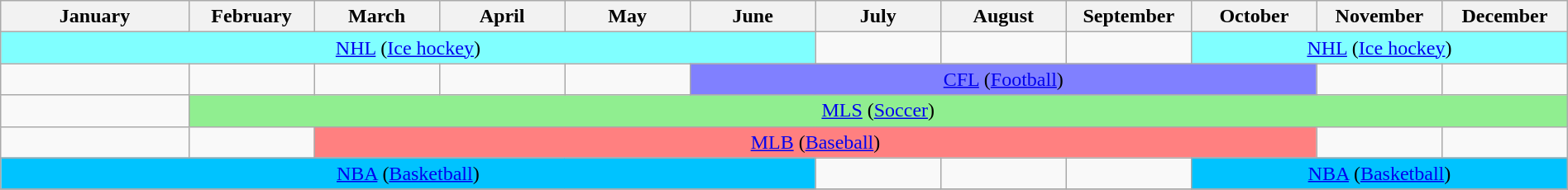<table class = "wikitable" width = 100%>
<tr>
<th width=0%>January</th>
<th width=8%>February</th>
<th width=8%>March</th>
<th width=8%>April</th>
<th width=8%>May</th>
<th width=8%>June</th>
<th width=8%>July</th>
<th width=8%>August</th>
<th width=8%>September</th>
<th width=8%>October</th>
<th width=8%>November</th>
<th width=8%>December</th>
</tr>
<tr>
<td colspan=6 style="background:#80FFFF; text-align:center"><a href='#'>NHL</a> (<a href='#'>Ice hockey</a>)</td>
<td></td>
<td></td>
<td></td>
<td colspan=3 style="background:#80FFFF; text-align:center"><a href='#'>NHL</a> (<a href='#'>Ice hockey</a>)</td>
</tr>
<tr>
<td></td>
<td></td>
<td></td>
<td></td>
<td></td>
<td colspan=5 style="background:#8080FF; text-align:center"><a href='#'>CFL</a> (<a href='#'>Football</a>)</td>
<td></td>
<td></td>
</tr>
<tr>
<td></td>
<td colspan=11 style="background:lightgreen; text-align:center"><a href='#'>MLS</a> (<a href='#'>Soccer</a>)</td>
</tr>
<tr>
<td></td>
<td></td>
<td colspan=8 style="background:#FF8080; text-align:center"><a href='#'>MLB</a> (<a href='#'>Baseball</a>)</td>
<td></td>
</tr>
<tr>
<td colspan=6 style="background:#00c3ff; text-align:center"><a href='#'>NBA</a> (<a href='#'>Basketball</a>)</td>
<td></td>
<td></td>
<td></td>
<td colspan=3 style="background:#00c3ff; text-align:center"><a href='#'>NBA</a> (<a href='#'>Basketball</a>)</td>
</tr>
<tr>
</tr>
</table>
